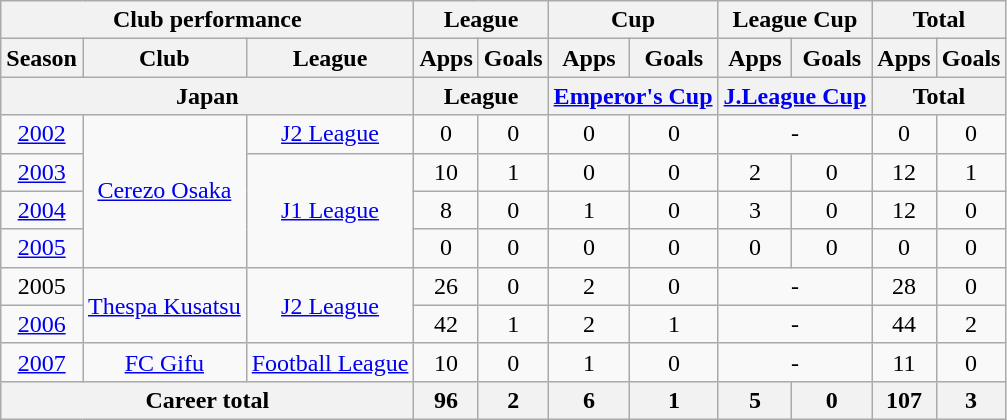<table class="wikitable" style="text-align:center">
<tr>
<th colspan=3>Club performance</th>
<th colspan=2>League</th>
<th colspan=2>Cup</th>
<th colspan=2>League Cup</th>
<th colspan=2>Total</th>
</tr>
<tr>
<th>Season</th>
<th>Club</th>
<th>League</th>
<th>Apps</th>
<th>Goals</th>
<th>Apps</th>
<th>Goals</th>
<th>Apps</th>
<th>Goals</th>
<th>Apps</th>
<th>Goals</th>
</tr>
<tr>
<th colspan=3>Japan</th>
<th colspan=2>League</th>
<th colspan=2><a href='#'>Emperor's Cup</a></th>
<th colspan=2><a href='#'>J.League Cup</a></th>
<th colspan=2>Total</th>
</tr>
<tr>
<td><a href='#'>2002</a></td>
<td rowspan="4"><a href='#'>Cerezo Osaka</a></td>
<td><a href='#'>J2 League</a></td>
<td>0</td>
<td>0</td>
<td>0</td>
<td>0</td>
<td colspan="2">-</td>
<td>0</td>
<td>0</td>
</tr>
<tr>
<td><a href='#'>2003</a></td>
<td rowspan="3"><a href='#'>J1 League</a></td>
<td>10</td>
<td>1</td>
<td>0</td>
<td>0</td>
<td>2</td>
<td>0</td>
<td>12</td>
<td>1</td>
</tr>
<tr>
<td><a href='#'>2004</a></td>
<td>8</td>
<td>0</td>
<td>1</td>
<td>0</td>
<td>3</td>
<td>0</td>
<td>12</td>
<td>0</td>
</tr>
<tr>
<td><a href='#'>2005</a></td>
<td>0</td>
<td>0</td>
<td>0</td>
<td>0</td>
<td>0</td>
<td>0</td>
<td>0</td>
<td>0</td>
</tr>
<tr>
<td>2005</td>
<td rowspan="2"><a href='#'>Thespa Kusatsu</a></td>
<td rowspan="2"><a href='#'>J2 League</a></td>
<td>26</td>
<td>0</td>
<td>2</td>
<td>0</td>
<td colspan="2">-</td>
<td>28</td>
<td>0</td>
</tr>
<tr>
<td><a href='#'>2006</a></td>
<td>42</td>
<td>1</td>
<td>2</td>
<td>1</td>
<td colspan="2">-</td>
<td>44</td>
<td>2</td>
</tr>
<tr>
<td><a href='#'>2007</a></td>
<td><a href='#'>FC Gifu</a></td>
<td><a href='#'>Football League</a></td>
<td>10</td>
<td>0</td>
<td>1</td>
<td>0</td>
<td colspan="2">-</td>
<td>11</td>
<td>0</td>
</tr>
<tr>
<th colspan=3>Career total</th>
<th>96</th>
<th>2</th>
<th>6</th>
<th>1</th>
<th>5</th>
<th>0</th>
<th>107</th>
<th>3</th>
</tr>
</table>
